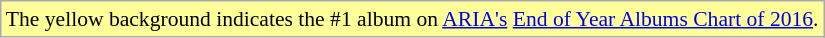<table class="wikitable" style="font-size:90%;">
<tr>
<td style="background-color:#FFFF99">The yellow background indicates the #1 album on <a href='#'>ARIA's</a> <a href='#'>End of Year Albums Chart of 2016</a>.</td>
</tr>
</table>
